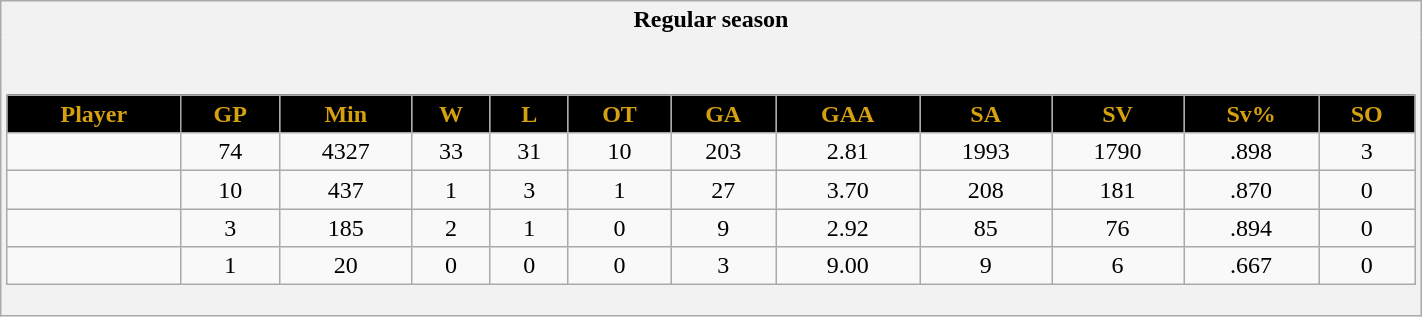<table class="wikitable" style="border: 1px solid #aaa;" width="75%">
<tr>
<th style="border: 0;">Regular season</th>
</tr>
<tr>
<td style="background: #f2f2f2; border: 0; text-align: center;"><br><table class="wikitable sortable" width="100%">
<tr align="center"  bgcolor="#dddddd">
<th style="background:black;color:#D5A10E;">Player</th>
<th style="background:black;color:#D5A10E;">GP</th>
<th style="background:black;color:#D5A10E;">Min</th>
<th style="background:black;color:#D5A10E;">W</th>
<th style="background:black;color:#D5A10E;">L</th>
<th style="background:black;color:#D5A10E;">OT</th>
<th style="background:black;color:#D5A10E;">GA</th>
<th style="background:black;color:#D5A10E;">GAA</th>
<th style="background:black;color:#D5A10E;">SA</th>
<th style="background:black;color:#D5A10E;">SV</th>
<th style="background:black;color:#D5A10E;">Sv%</th>
<th style="background:black;color:#D5A10E;">SO</th>
</tr>
<tr align=center>
<td></td>
<td>74</td>
<td>4327</td>
<td>33</td>
<td>31</td>
<td>10</td>
<td>203</td>
<td>2.81</td>
<td>1993</td>
<td>1790</td>
<td>.898</td>
<td>3</td>
</tr>
<tr align=center>
<td></td>
<td>10</td>
<td>437</td>
<td>1</td>
<td>3</td>
<td>1</td>
<td>27</td>
<td>3.70</td>
<td>208</td>
<td>181</td>
<td>.870</td>
<td>0</td>
</tr>
<tr align=center>
<td></td>
<td>3</td>
<td>185</td>
<td>2</td>
<td>1</td>
<td>0</td>
<td>9</td>
<td>2.92</td>
<td>85</td>
<td>76</td>
<td>.894</td>
<td>0</td>
</tr>
<tr align=center>
<td></td>
<td>1</td>
<td>20</td>
<td>0</td>
<td>0</td>
<td>0</td>
<td>3</td>
<td>9.00</td>
<td>9</td>
<td>6</td>
<td>.667</td>
<td>0</td>
</tr>
</table>
</td>
</tr>
</table>
